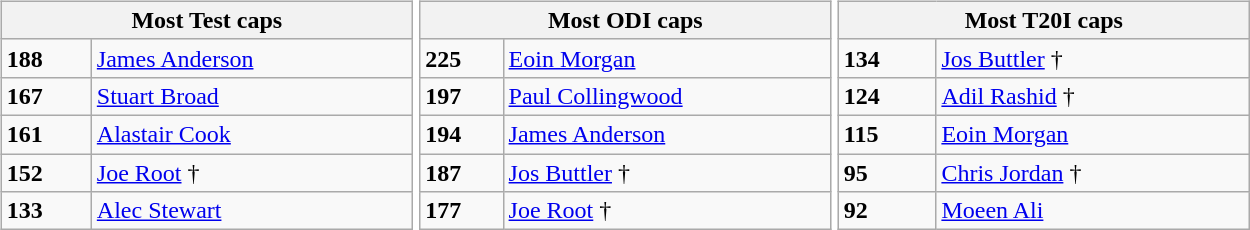<table>
<tr>
<td style="vertical-align:top"><br><table class="wikitable" style="width:275px; margin:1em auto 1em auto">
<tr>
<th colspan="2">Most Test caps</th>
</tr>
<tr>
<td><strong>188</strong></td>
<td><a href='#'>James Anderson</a></td>
</tr>
<tr>
<td><strong>167</strong></td>
<td><a href='#'>Stuart Broad</a></td>
</tr>
<tr>
<td><strong>161</strong></td>
<td><a href='#'>Alastair Cook</a></td>
</tr>
<tr>
<td><strong>152</strong></td>
<td><a href='#'>Joe Root</a> †</td>
</tr>
<tr>
<td><strong>133</strong></td>
<td><a href='#'>Alec Stewart</a></td>
</tr>
</table>
</td>
<td style="vertical-align:top"><br><table class="wikitable" style="width:275px; margin:1em auto 1em auto">
<tr>
<th colspan="2">Most ODI caps</th>
</tr>
<tr>
<td><strong>225</strong></td>
<td><a href='#'>Eoin Morgan</a></td>
</tr>
<tr>
<td><strong>197</strong></td>
<td><a href='#'>Paul Collingwood</a></td>
</tr>
<tr>
<td><strong>194</strong></td>
<td><a href='#'>James Anderson</a></td>
</tr>
<tr>
<td><strong>187</strong></td>
<td><a href='#'>Jos Buttler</a> †</td>
</tr>
<tr>
<td><strong>177</strong></td>
<td><a href='#'>Joe Root</a> †</td>
</tr>
</table>
</td>
<td style="vertical-align:top"><br><table class="wikitable" style="width:275px; margin:1em auto 1em auto">
<tr>
<th colspan="2">Most T20I caps</th>
</tr>
<tr>
<td><strong>134</strong></td>
<td><a href='#'>Jos Buttler</a> †</td>
</tr>
<tr>
<td><strong>124</strong></td>
<td><a href='#'>Adil Rashid</a> †</td>
</tr>
<tr>
<td><strong>115</strong></td>
<td><a href='#'>Eoin Morgan</a></td>
</tr>
<tr>
<td><strong>95</strong></td>
<td><a href='#'>Chris Jordan</a> †</td>
</tr>
<tr>
<td><strong>92</strong></td>
<td><a href='#'>Moeen Ali</a></td>
</tr>
</table>
</td>
</tr>
</table>
